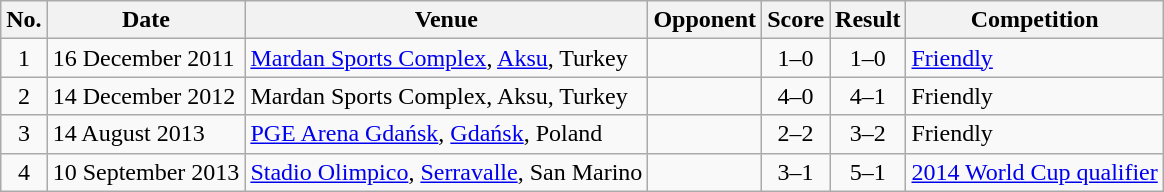<table class="wikitable sortable">
<tr>
<th scope="col">No.</th>
<th scope="col">Date</th>
<th scope="col">Venue</th>
<th scope="col">Opponent</th>
<th scope="col">Score</th>
<th scope="col">Result</th>
<th scope="col">Competition</th>
</tr>
<tr>
<td align="center">1</td>
<td>16 December 2011</td>
<td><a href='#'>Mardan Sports Complex</a>, <a href='#'>Aksu</a>, Turkey</td>
<td></td>
<td align="center">1–0</td>
<td align="center">1–0</td>
<td><a href='#'>Friendly</a></td>
</tr>
<tr>
<td align="center">2</td>
<td>14 December 2012</td>
<td>Mardan Sports Complex, Aksu, Turkey</td>
<td></td>
<td align="center">4–0</td>
<td align="center">4–1</td>
<td>Friendly</td>
</tr>
<tr>
<td align="center">3</td>
<td>14 August 2013</td>
<td><a href='#'>PGE Arena Gdańsk</a>, <a href='#'>Gdańsk</a>, Poland</td>
<td></td>
<td align="center">2–2</td>
<td align="center">3–2</td>
<td>Friendly</td>
</tr>
<tr>
<td align="center">4</td>
<td>10 September 2013</td>
<td><a href='#'>Stadio Olimpico</a>, <a href='#'>Serravalle</a>, San Marino</td>
<td></td>
<td align="center">3–1</td>
<td align="center">5–1</td>
<td><a href='#'>2014 World Cup qualifier</a></td>
</tr>
</table>
